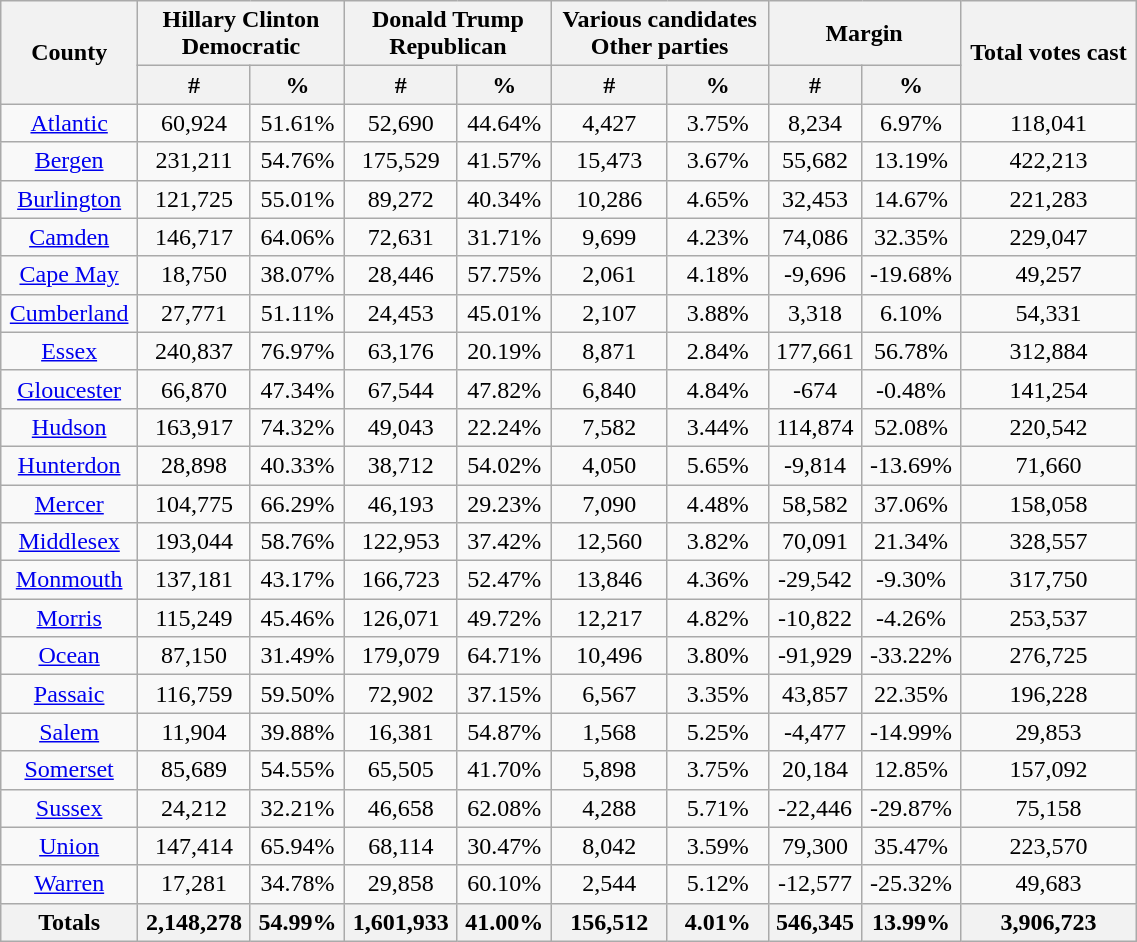<table width="60%"  class="wikitable sortable" style="text-align:center">
<tr>
<th style="text-align:center;" rowspan="2">County</th>
<th style="text-align:center;" colspan="2">Hillary Clinton<br>Democratic</th>
<th style="text-align:center;" colspan="2">Donald Trump<br>Republican</th>
<th style="text-align:center;" colspan="2">Various candidates<br>Other parties</th>
<th style="text-align:center;" colspan="2">Margin</th>
<th style="text-align:center;" rowspan="2">Total votes cast</th>
</tr>
<tr>
<th style="text-align:center;" data-sort-type="number">#</th>
<th style="text-align:center;" data-sort-type="number">%</th>
<th style="text-align:center;" data-sort-type="number">#</th>
<th style="text-align:center;" data-sort-type="number">%</th>
<th style="text-align:center;" data-sort-type="number">#</th>
<th style="text-align:center;" data-sort-type="number">%</th>
<th style="text-align:center;" data-sort-type="number">#</th>
<th style="text-align:center;" data-sort-type="number">%</th>
</tr>
<tr style="text-align:center;">
<td><a href='#'>Atlantic</a></td>
<td>60,924</td>
<td>51.61%</td>
<td>52,690</td>
<td>44.64%</td>
<td>4,427</td>
<td>3.75%</td>
<td>8,234</td>
<td>6.97%</td>
<td>118,041</td>
</tr>
<tr style="text-align:center;">
<td><a href='#'>Bergen</a></td>
<td>231,211</td>
<td>54.76%</td>
<td>175,529</td>
<td>41.57%</td>
<td>15,473</td>
<td>3.67%</td>
<td>55,682</td>
<td>13.19%</td>
<td>422,213</td>
</tr>
<tr style="text-align:center;">
<td><a href='#'>Burlington</a></td>
<td>121,725</td>
<td>55.01%</td>
<td>89,272</td>
<td>40.34%</td>
<td>10,286</td>
<td>4.65%</td>
<td>32,453</td>
<td>14.67%</td>
<td>221,283</td>
</tr>
<tr style="text-align:center;">
<td><a href='#'>Camden</a></td>
<td>146,717</td>
<td>64.06%</td>
<td>72,631</td>
<td>31.71%</td>
<td>9,699</td>
<td>4.23%</td>
<td>74,086</td>
<td>32.35%</td>
<td>229,047</td>
</tr>
<tr style="text-align:center;">
<td><a href='#'>Cape May</a></td>
<td>18,750</td>
<td>38.07%</td>
<td>28,446</td>
<td>57.75%</td>
<td>2,061</td>
<td>4.18%</td>
<td>-9,696</td>
<td>-19.68%</td>
<td>49,257</td>
</tr>
<tr style="text-align:center;">
<td><a href='#'>Cumberland</a></td>
<td>27,771</td>
<td>51.11%</td>
<td>24,453</td>
<td>45.01%</td>
<td>2,107</td>
<td>3.88%</td>
<td>3,318</td>
<td>6.10%</td>
<td>54,331</td>
</tr>
<tr style="text-align:center;">
<td><a href='#'>Essex</a></td>
<td>240,837</td>
<td>76.97%</td>
<td>63,176</td>
<td>20.19%</td>
<td>8,871</td>
<td>2.84%</td>
<td>177,661</td>
<td>56.78%</td>
<td>312,884</td>
</tr>
<tr style="text-align:center;">
<td><a href='#'>Gloucester</a></td>
<td>66,870</td>
<td>47.34%</td>
<td>67,544</td>
<td>47.82%</td>
<td>6,840</td>
<td>4.84%</td>
<td>-674</td>
<td>-0.48%</td>
<td>141,254</td>
</tr>
<tr style="text-align:center;">
<td><a href='#'>Hudson</a></td>
<td>163,917</td>
<td>74.32%</td>
<td>49,043</td>
<td>22.24%</td>
<td>7,582</td>
<td>3.44%</td>
<td>114,874</td>
<td>52.08%</td>
<td>220,542</td>
</tr>
<tr style="text-align:center;">
<td><a href='#'>Hunterdon</a></td>
<td>28,898</td>
<td>40.33%</td>
<td>38,712</td>
<td>54.02%</td>
<td>4,050</td>
<td>5.65%</td>
<td>-9,814</td>
<td>-13.69%</td>
<td>71,660</td>
</tr>
<tr style="text-align:center;">
<td><a href='#'>Mercer</a></td>
<td>104,775</td>
<td>66.29%</td>
<td>46,193</td>
<td>29.23%</td>
<td>7,090</td>
<td>4.48%</td>
<td>58,582</td>
<td>37.06%</td>
<td>158,058</td>
</tr>
<tr style="text-align:center;">
<td><a href='#'>Middlesex</a></td>
<td>193,044</td>
<td>58.76%</td>
<td>122,953</td>
<td>37.42%</td>
<td>12,560</td>
<td>3.82%</td>
<td>70,091</td>
<td>21.34%</td>
<td>328,557</td>
</tr>
<tr style="text-align:center;">
<td><a href='#'>Monmouth</a></td>
<td>137,181</td>
<td>43.17%</td>
<td>166,723</td>
<td>52.47%</td>
<td>13,846</td>
<td>4.36%</td>
<td>-29,542</td>
<td>-9.30%</td>
<td>317,750</td>
</tr>
<tr style="text-align:center;">
<td><a href='#'>Morris</a></td>
<td>115,249</td>
<td>45.46%</td>
<td>126,071</td>
<td>49.72%</td>
<td>12,217</td>
<td>4.82%</td>
<td>-10,822</td>
<td>-4.26%</td>
<td>253,537</td>
</tr>
<tr style="text-align:center;">
<td><a href='#'>Ocean</a></td>
<td>87,150</td>
<td>31.49%</td>
<td>179,079</td>
<td>64.71%</td>
<td>10,496</td>
<td>3.80%</td>
<td>-91,929</td>
<td>-33.22%</td>
<td>276,725</td>
</tr>
<tr style="text-align:center;">
<td><a href='#'>Passaic</a></td>
<td>116,759</td>
<td>59.50%</td>
<td>72,902</td>
<td>37.15%</td>
<td>6,567</td>
<td>3.35%</td>
<td>43,857</td>
<td>22.35%</td>
<td>196,228</td>
</tr>
<tr style="text-align:center;">
<td><a href='#'>Salem</a></td>
<td>11,904</td>
<td>39.88%</td>
<td>16,381</td>
<td>54.87%</td>
<td>1,568</td>
<td>5.25%</td>
<td>-4,477</td>
<td>-14.99%</td>
<td>29,853</td>
</tr>
<tr style="text-align:center;">
<td><a href='#'>Somerset</a></td>
<td>85,689</td>
<td>54.55%</td>
<td>65,505</td>
<td>41.70%</td>
<td>5,898</td>
<td>3.75%</td>
<td>20,184</td>
<td>12.85%</td>
<td>157,092</td>
</tr>
<tr style="text-align:center;">
<td><a href='#'>Sussex</a></td>
<td>24,212</td>
<td>32.21%</td>
<td>46,658</td>
<td>62.08%</td>
<td>4,288</td>
<td>5.71%</td>
<td>-22,446</td>
<td>-29.87%</td>
<td>75,158</td>
</tr>
<tr style="text-align:center;">
<td><a href='#'>Union</a></td>
<td>147,414</td>
<td>65.94%</td>
<td>68,114</td>
<td>30.47%</td>
<td>8,042</td>
<td>3.59%</td>
<td>79,300</td>
<td>35.47%</td>
<td>223,570</td>
</tr>
<tr style="text-align:center;">
<td><a href='#'>Warren</a></td>
<td>17,281</td>
<td>34.78%</td>
<td>29,858</td>
<td>60.10%</td>
<td>2,544</td>
<td>5.12%</td>
<td>-12,577</td>
<td>-25.32%</td>
<td>49,683</td>
</tr>
<tr>
<th>Totals</th>
<th>2,148,278</th>
<th>54.99%</th>
<th>1,601,933</th>
<th>41.00%</th>
<th>156,512</th>
<th>4.01%</th>
<th>546,345</th>
<th>13.99%</th>
<th>3,906,723</th>
</tr>
</table>
